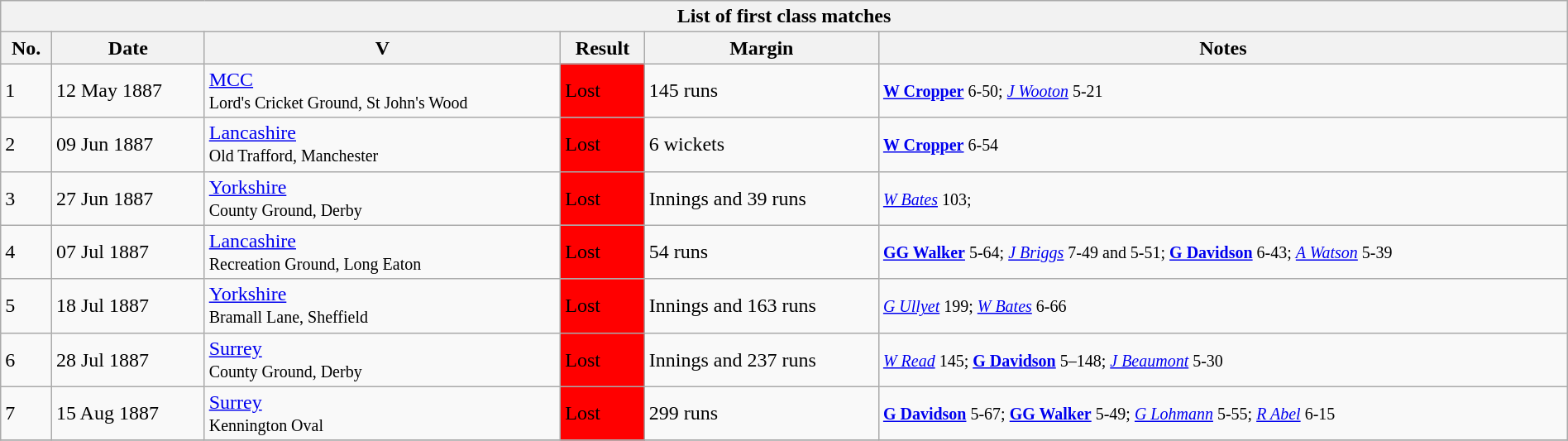<table class="wikitable" width="100%">
<tr>
<th bgcolor="#efefef" colspan=6>List of  first class matches</th>
</tr>
<tr bgcolor="#efefef">
<th>No.</th>
<th>Date</th>
<th>V</th>
<th>Result</th>
<th>Margin</th>
<th>Notes</th>
</tr>
<tr>
<td>1</td>
<td>12 May 1887</td>
<td><a href='#'>MCC</a><br><small> Lord's Cricket Ground, St John's Wood </small></td>
<td bgcolor="#FF0000">Lost</td>
<td>145 runs</td>
<td><small> <strong><a href='#'>W Cropper</a></strong> 6-50; <em><a href='#'>J Wooton</a></em> 5-21 </small></td>
</tr>
<tr>
<td>2</td>
<td>09 Jun 1887</td>
<td><a href='#'>Lancashire</a>  <br><small> Old Trafford, Manchester </small></td>
<td bgcolor="#FF0000">Lost</td>
<td>6 wickets</td>
<td><small> <strong><a href='#'>W Cropper</a></strong> 6-54 </small></td>
</tr>
<tr>
<td>3</td>
<td>27 Jun 1887</td>
<td><a href='#'>Yorkshire</a> <br><small>  County Ground, Derby </small></td>
<td bgcolor="#FF0000">Lost</td>
<td>Innings and 39 runs</td>
<td><small> <em><a href='#'>W Bates</a></em> 103; </small></td>
</tr>
<tr>
<td>4</td>
<td>07 Jul 1887</td>
<td><a href='#'>Lancashire</a>  <br><small> Recreation Ground, Long Eaton </small></td>
<td bgcolor="#FF0000">Lost</td>
<td>54 runs</td>
<td><small> <strong><a href='#'>GG Walker</a></strong>  5-64; <em><a href='#'>J Briggs</a></em>  7-49 and 5-51; <strong><a href='#'>G Davidson</a></strong> 6-43; <em><a href='#'>A Watson</a></em> 5-39</small></td>
</tr>
<tr>
<td>5</td>
<td>18 Jul 1887</td>
<td><a href='#'>Yorkshire</a> <br><small> Bramall Lane, Sheffield </small></td>
<td bgcolor="#FF0000">Lost</td>
<td>Innings and 163 runs</td>
<td><small> <em><a href='#'>G Ullyet</a></em> 199; <em><a href='#'>W Bates</a></em> 6-66 </small></td>
</tr>
<tr>
<td>6</td>
<td>28 Jul 1887</td>
<td><a href='#'>Surrey</a> <br><small> County Ground, Derby </small></td>
<td bgcolor="#FF0000">Lost</td>
<td>Innings and 237 runs</td>
<td><small> <em><a href='#'>W Read</a></em> 145; <strong><a href='#'>G Davidson</a></strong> 5–148; <em><a href='#'>J Beaumont</a></em> 5-30 </small></td>
</tr>
<tr>
<td>7</td>
<td>15 Aug 1887</td>
<td><a href='#'>Surrey</a><br><small>Kennington Oval </small></td>
<td bgcolor="#FF0000">Lost</td>
<td>299 runs</td>
<td><small> <strong><a href='#'>G Davidson</a></strong> 5-67; <strong><a href='#'>GG Walker</a></strong>  5-49;  <em><a href='#'>G Lohmann</a></em>  5-55; <em><a href='#'>R Abel</a></em> 6-15</small></td>
</tr>
<tr>
</tr>
</table>
